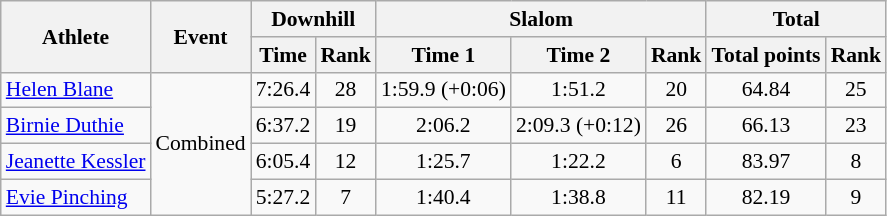<table class="wikitable" style="font-size:90%">
<tr>
<th rowspan="2">Athlete</th>
<th rowspan="2">Event</th>
<th colspan="2">Downhill</th>
<th colspan="3">Slalom</th>
<th colspan="2">Total</th>
</tr>
<tr>
<th>Time</th>
<th>Rank</th>
<th>Time 1</th>
<th>Time 2</th>
<th>Rank</th>
<th>Total points</th>
<th>Rank</th>
</tr>
<tr>
<td><a href='#'>Helen Blane</a></td>
<td rowspan="4">Combined</td>
<td align="center">7:26.4</td>
<td align="center">28</td>
<td align="center">1:59.9 (+0:06)</td>
<td align="center">1:51.2</td>
<td align="center">20</td>
<td align="center">64.84</td>
<td align="center">25</td>
</tr>
<tr>
<td><a href='#'>Birnie Duthie</a></td>
<td align="center">6:37.2</td>
<td align="center">19</td>
<td align="center">2:06.2</td>
<td align="center">2:09.3 (+0:12)</td>
<td align="center">26</td>
<td align="center">66.13</td>
<td align="center">23</td>
</tr>
<tr>
<td><a href='#'>Jeanette Kessler</a></td>
<td align="center">6:05.4</td>
<td align="center">12</td>
<td align="center">1:25.7</td>
<td align="center">1:22.2</td>
<td align="center">6</td>
<td align="center">83.97</td>
<td align="center">8</td>
</tr>
<tr>
<td><a href='#'>Evie Pinching</a></td>
<td align="center">5:27.2</td>
<td align="center">7</td>
<td align="center">1:40.4</td>
<td align="center">1:38.8</td>
<td align="center">11</td>
<td align="center">82.19</td>
<td align="center">9</td>
</tr>
</table>
